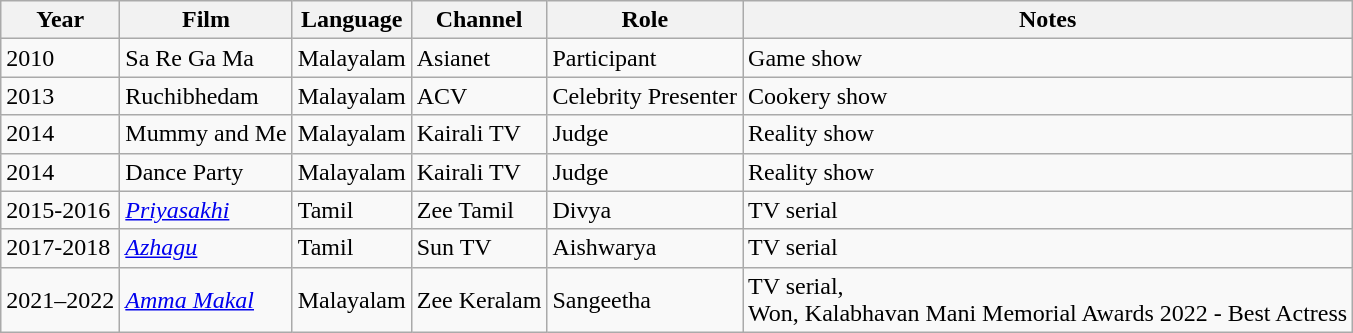<table class="wikitable sortable">
<tr>
<th>Year</th>
<th>Film</th>
<th>Language</th>
<th>Channel</th>
<th>Role</th>
<th>Notes</th>
</tr>
<tr>
<td>2010</td>
<td>Sa Re Ga Ma</td>
<td>Malayalam</td>
<td>Asianet</td>
<td>Participant</td>
<td>Game show</td>
</tr>
<tr>
<td>2013</td>
<td>Ruchibhedam</td>
<td>Malayalam</td>
<td>ACV</td>
<td>Celebrity Presenter</td>
<td>Cookery show</td>
</tr>
<tr>
<td>2014</td>
<td>Mummy and Me</td>
<td>Malayalam</td>
<td>Kairali TV</td>
<td>Judge</td>
<td>Reality show</td>
</tr>
<tr>
<td>2014</td>
<td>Dance Party</td>
<td>Malayalam</td>
<td>Kairali TV</td>
<td>Judge</td>
<td>Reality show</td>
</tr>
<tr>
<td>2015-2016</td>
<td><em><a href='#'>Priyasakhi</a></em></td>
<td>Tamil</td>
<td>Zee Tamil</td>
<td>Divya</td>
<td>TV serial</td>
</tr>
<tr>
<td>2017-2018</td>
<td><em><a href='#'>Azhagu</a></em></td>
<td>Tamil</td>
<td>Sun TV</td>
<td>Aishwarya</td>
<td>TV serial</td>
</tr>
<tr>
<td>2021–2022</td>
<td><em><a href='#'>Amma Makal</a></em></td>
<td>Malayalam</td>
<td>Zee Keralam</td>
<td>Sangeetha</td>
<td>TV serial,<br>Won, Kalabhavan Mani Memorial Awards 2022 - Best Actress</td>
</tr>
</table>
